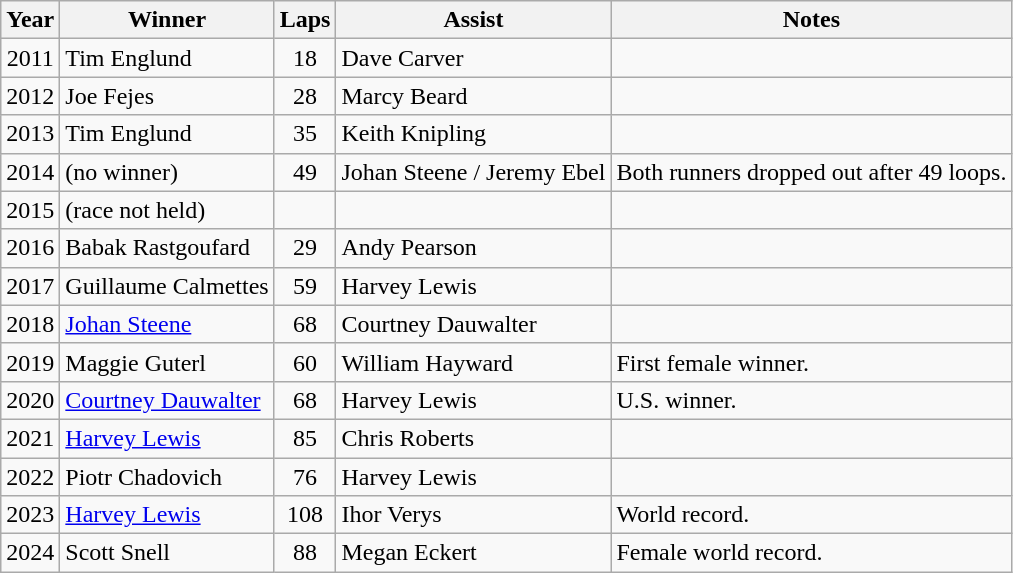<table class="wikitable sortable" style="text-align:center">
<tr>
<th>Year</th>
<th>Winner </th>
<th>Laps</th>
<th>Assist</th>
<th>Notes</th>
</tr>
<tr>
<td>2011</td>
<td align=left>Tim Englund</td>
<td>18</td>
<td align=left>Dave Carver</td>
<td></td>
</tr>
<tr>
<td>2012</td>
<td align=left>Joe Fejes</td>
<td>28</td>
<td align=left>Marcy Beard</td>
<td></td>
</tr>
<tr>
<td>2013</td>
<td align=left>Tim Englund</td>
<td>35</td>
<td align=left>Keith Knipling</td>
<td></td>
</tr>
<tr>
<td>2014</td>
<td align=left>(no winner)</td>
<td>49</td>
<td align=left>Johan Steene / Jeremy Ebel</td>
<td align=left>Both runners dropped out after 49 loops.</td>
</tr>
<tr>
<td>2015</td>
<td align=left>(race not held)</td>
<td></td>
<td align=left></td>
<td></td>
</tr>
<tr>
<td>2016</td>
<td align=left>Babak Rastgoufard</td>
<td>29</td>
<td align=left>Andy Pearson</td>
<td></td>
</tr>
<tr>
<td>2017</td>
<td align=left>Guillaume Calmettes</td>
<td>59</td>
<td align=left>Harvey Lewis</td>
<td></td>
</tr>
<tr>
<td>2018</td>
<td align=left><a href='#'>Johan Steene</a></td>
<td>68</td>
<td align=left>Courtney Dauwalter</td>
<td></td>
</tr>
<tr>
<td>2019</td>
<td align=left>Maggie Guterl</td>
<td>60</td>
<td align=left>William Hayward</td>
<td align=left>First female winner.</td>
</tr>
<tr>
<td>2020</td>
<td align=left><a href='#'>Courtney Dauwalter</a></td>
<td>68</td>
<td align=left>Harvey Lewis</td>
<td align=left>U.S. winner.</td>
</tr>
<tr>
<td>2021</td>
<td align=left><a href='#'>Harvey Lewis</a></td>
<td>85</td>
<td align=left>Chris Roberts</td>
<td></td>
</tr>
<tr>
<td>2022</td>
<td align=left>Piotr Chadovich</td>
<td>76</td>
<td align=left>Harvey Lewis</td>
<td></td>
</tr>
<tr>
<td>2023</td>
<td align=left><a href='#'>Harvey Lewis</a></td>
<td>108</td>
<td align=left>Ihor Verys</td>
<td align=left>World record.</td>
</tr>
<tr>
<td>2024</td>
<td align=left>Scott Snell</td>
<td>88</td>
<td align=left>Megan Eckert</td>
<td align=left>Female world record.</td>
</tr>
</table>
